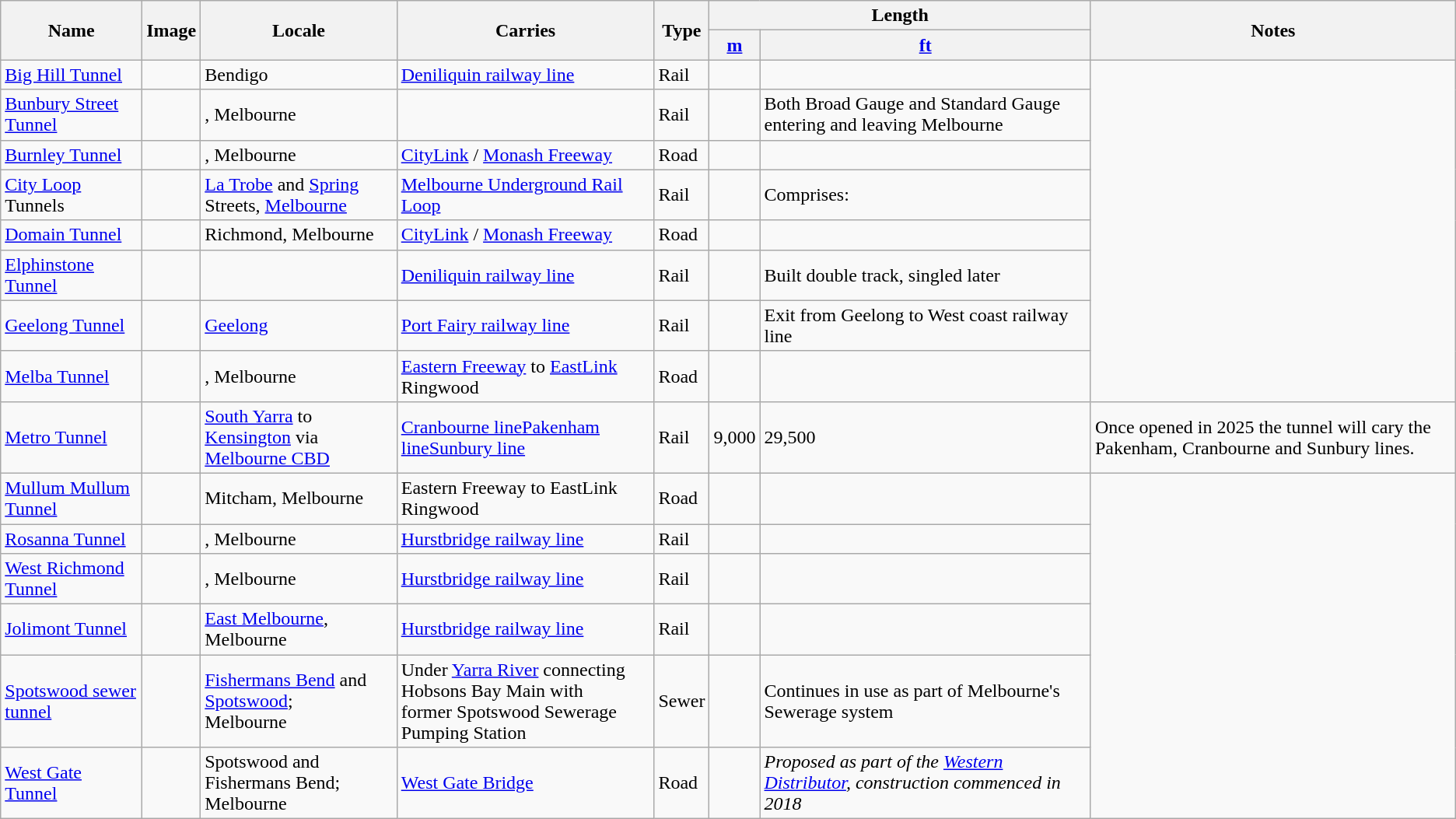<table class="wikitable sortable">
<tr>
<th rowspan=2>Name</th>
<th rowspan=2>Image</th>
<th rowspan=2>Locale</th>
<th rowspan=2>Carries</th>
<th rowspan=2>Type</th>
<th colspan=2>Length</th>
<th rowspan=2>Notes</th>
</tr>
<tr>
<th><a href='#'>m</a></th>
<th><a href='#'>ft</a></th>
</tr>
<tr>
<td><a href='#'>Big Hill Tunnel</a></td>
<td></td>
<td>Bendigo</td>
<td><a href='#'>Deniliquin railway line</a></td>
<td>Rail</td>
<td></td>
<td></td>
</tr>
<tr>
<td><a href='#'>Bunbury Street Tunnel</a></td>
<td></td>
<td>, Melbourne</td>
<td></td>
<td>Rail</td>
<td></td>
<td>Both Broad Gauge and Standard Gauge entering and leaving Melbourne</td>
</tr>
<tr>
<td><a href='#'>Burnley Tunnel</a></td>
<td></td>
<td>, Melbourne</td>
<td><a href='#'>CityLink</a> / <a href='#'>Monash Freeway</a></td>
<td>Road</td>
<td></td>
<td></td>
</tr>
<tr>
<td><a href='#'>City Loop</a> Tunnels</td>
<td></td>
<td><a href='#'>La Trobe</a> and <a href='#'>Spring</a> Streets, <a href='#'>Melbourne</a></td>
<td><a href='#'>Melbourne Underground Rail Loop</a></td>
<td>Rail</td>
<td></td>
<td>Comprises:<br></td>
</tr>
<tr>
<td><a href='#'>Domain Tunnel</a></td>
<td></td>
<td>Richmond, Melbourne</td>
<td><a href='#'>CityLink</a> / <a href='#'>Monash Freeway</a></td>
<td>Road</td>
<td></td>
<td></td>
</tr>
<tr>
<td><a href='#'>Elphinstone Tunnel</a></td>
<td></td>
<td></td>
<td><a href='#'>Deniliquin railway line</a></td>
<td>Rail</td>
<td></td>
<td>Built double track, singled later</td>
</tr>
<tr>
<td><a href='#'>Geelong Tunnel</a></td>
<td></td>
<td><a href='#'>Geelong</a></td>
<td><a href='#'>Port Fairy railway line</a></td>
<td>Rail</td>
<td></td>
<td>Exit from Geelong to West coast railway line</td>
</tr>
<tr>
<td><a href='#'>Melba Tunnel</a></td>
<td></td>
<td>, Melbourne</td>
<td><a href='#'>Eastern Freeway</a> to <a href='#'>EastLink</a> Ringwood</td>
<td>Road</td>
<td></td>
<td></td>
</tr>
<tr>
<td><a href='#'>Metro Tunnel</a></td>
<td></td>
<td><a href='#'>South Yarra</a> to<br><a href='#'>Kensington</a> via
<a href='#'>Melbourne CBD</a></td>
<td><a href='#'>Cranbourne line</a><a href='#'>Pakenham line</a><a href='#'>Sunbury line</a></td>
<td>Rail</td>
<td>9,000</td>
<td>29,500</td>
<td>Once opened in 2025 the tunnel will cary the Pakenham, Cranbourne and Sunbury lines.</td>
</tr>
<tr>
<td><a href='#'>Mullum Mullum Tunnel</a></td>
<td></td>
<td>Mitcham, Melbourne</td>
<td>Eastern Freeway to EastLink Ringwood</td>
<td>Road</td>
<td></td>
<td></td>
</tr>
<tr>
<td><a href='#'>Rosanna Tunnel</a></td>
<td></td>
<td>, Melbourne</td>
<td><a href='#'>Hurstbridge railway line</a></td>
<td>Rail</td>
<td></td>
<td></td>
</tr>
<tr>
<td><a href='#'>West Richmond Tunnel</a></td>
<td></td>
<td>, Melbourne</td>
<td><a href='#'>Hurstbridge railway line</a></td>
<td>Rail</td>
<td></td>
<td></td>
</tr>
<tr>
<td><a href='#'>Jolimont Tunnel</a></td>
<td></td>
<td><a href='#'>East Melbourne</a>, Melbourne</td>
<td><a href='#'>Hurstbridge railway line</a></td>
<td>Rail</td>
<td></td>
<td></td>
</tr>
<tr>
<td><a href='#'>Spotswood sewer tunnel</a></td>
<td></td>
<td><a href='#'>Fishermans Bend</a> and <a href='#'>Spotswood</a>;<br>Melbourne</td>
<td>Under <a href='#'>Yarra River</a> connecting Hobsons Bay Main with<br>former Spotswood Sewerage Pumping Station</td>
<td>Sewer</td>
<td></td>
<td>Continues in use as part of Melbourne's Sewerage system</td>
</tr>
<tr>
<td><a href='#'>West Gate Tunnel</a></td>
<td></td>
<td>Spotswood and Fishermans Bend;<br>Melbourne</td>
<td><a href='#'>West Gate Bridge</a></td>
<td>Road</td>
<td></td>
<td><em>Proposed as part of the <a href='#'>Western Distributor</a>, construction commenced in 2018</em></td>
</tr>
</table>
